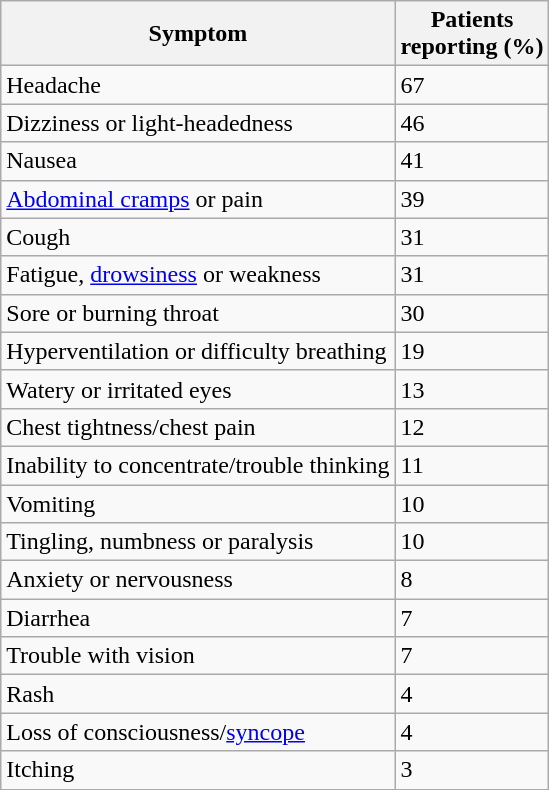<table class="wikitable">
<tr>
<th>Symptom</th>
<th>Patients<br>reporting (%)</th>
</tr>
<tr>
<td>Headache</td>
<td>67</td>
</tr>
<tr>
<td>Dizziness or light-headedness</td>
<td>46</td>
</tr>
<tr>
<td>Nausea</td>
<td>41</td>
</tr>
<tr>
<td><a href='#'>Abdominal cramps</a> or pain</td>
<td>39</td>
</tr>
<tr>
<td>Cough</td>
<td>31</td>
</tr>
<tr>
<td>Fatigue, <a href='#'>drowsiness</a> or weakness</td>
<td>31</td>
</tr>
<tr>
<td>Sore or burning throat</td>
<td>30</td>
</tr>
<tr>
<td>Hyperventilation or difficulty breathing</td>
<td>19</td>
</tr>
<tr>
<td>Watery or irritated eyes</td>
<td>13</td>
</tr>
<tr>
<td>Chest tightness/chest pain</td>
<td>12</td>
</tr>
<tr>
<td>Inability to concentrate/trouble thinking</td>
<td>11</td>
</tr>
<tr>
<td>Vomiting</td>
<td>10</td>
</tr>
<tr>
<td>Tingling, numbness or paralysis</td>
<td>10</td>
</tr>
<tr>
<td>Anxiety or nervousness</td>
<td>8</td>
</tr>
<tr>
<td>Diarrhea</td>
<td>7</td>
</tr>
<tr>
<td>Trouble with vision</td>
<td>7</td>
</tr>
<tr>
<td>Rash</td>
<td>4</td>
</tr>
<tr>
<td>Loss of consciousness/<a href='#'>syncope</a></td>
<td>4</td>
</tr>
<tr>
<td>Itching</td>
<td>3</td>
</tr>
</table>
